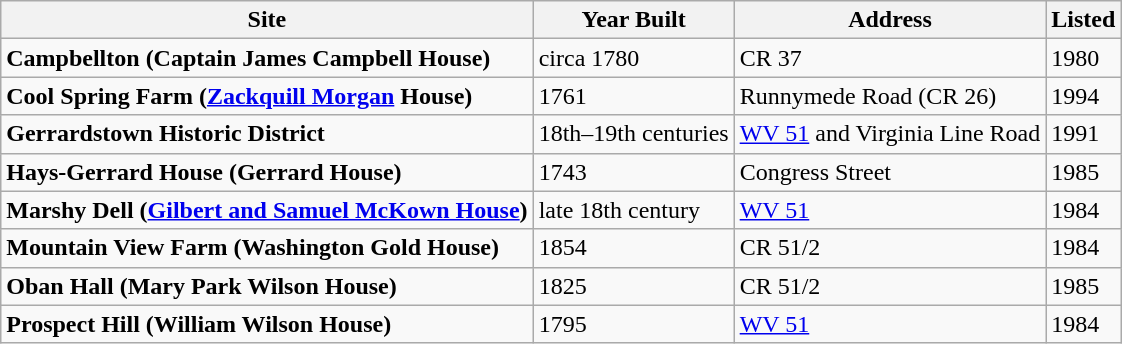<table class="wikitable">
<tr>
<th>Site</th>
<th>Year Built</th>
<th>Address</th>
<th>Listed</th>
</tr>
<tr>
<td align="left"><strong>Campbellton (Captain James Campbell House)</strong></td>
<td align="left">circa 1780</td>
<td align="left">CR 37</td>
<td align="left">1980</td>
</tr>
<tr>
<td align="left"><strong>Cool Spring Farm (<a href='#'>Zackquill Morgan</a> House)</strong></td>
<td align="left">1761</td>
<td align="left">Runnymede Road (CR 26)</td>
<td align="left">1994</td>
</tr>
<tr>
<td align="left"><strong>Gerrardstown Historic District</strong></td>
<td align="left">18th–19th centuries</td>
<td align="left"><a href='#'>WV 51</a> and Virginia Line Road</td>
<td align="left">1991</td>
</tr>
<tr>
<td align="left"><strong>Hays-Gerrard House (Gerrard House)</strong></td>
<td align="left">1743</td>
<td align="left">Congress Street</td>
<td align="left">1985</td>
</tr>
<tr>
<td align="left"><strong>Marshy Dell (<a href='#'>Gilbert and Samuel McKown House</a>)</strong></td>
<td align="left">late 18th century</td>
<td align="left"><a href='#'>WV 51</a></td>
<td align="left">1984</td>
</tr>
<tr>
<td align="left"><strong>Mountain View Farm (Washington Gold House)</strong></td>
<td align="left">1854</td>
<td align="left">CR 51/2</td>
<td align="left">1984</td>
</tr>
<tr>
<td align="left"><strong>Oban Hall (Mary Park Wilson House)</strong></td>
<td align="left">1825</td>
<td align="left">CR 51/2</td>
<td align="left">1985</td>
</tr>
<tr>
<td align="left"><strong>Prospect Hill (William Wilson House)</strong></td>
<td align="left">1795</td>
<td align="left"><a href='#'>WV 51</a></td>
<td align="left">1984</td>
</tr>
</table>
